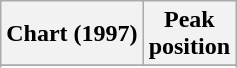<table class="wikitable">
<tr>
<th>Chart (1997)</th>
<th>Peak<br>position</th>
</tr>
<tr>
</tr>
<tr>
</tr>
<tr>
</tr>
</table>
